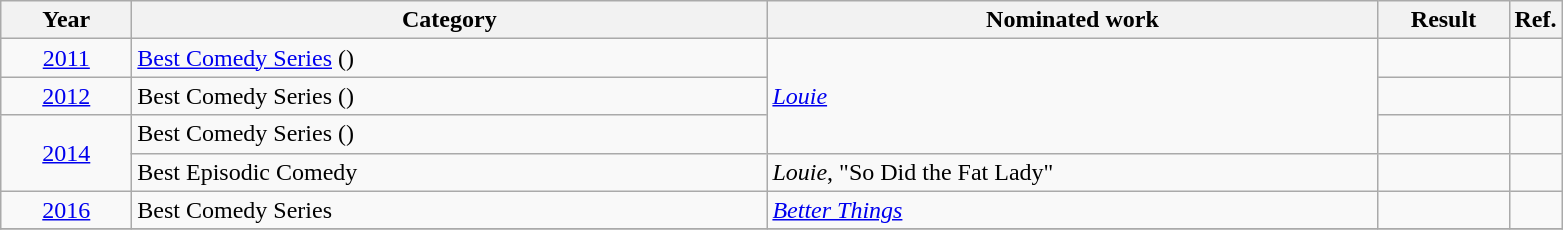<table class=wikitable>
<tr>
<th scope="col" style="width:5em;">Year</th>
<th scope="col" style="width:26em;">Category</th>
<th scope="col" style="width:25em;">Nominated work</th>
<th scope="col" style="width:5em;">Result</th>
<th>Ref.</th>
</tr>
<tr>
<td style="text-align:center;"><a href='#'>2011</a></td>
<td><a href='#'>Best Comedy Series</a> ()</td>
<td rowspan=3><em><a href='#'>Louie</a></em></td>
<td></td>
<td style="text-align: center;"></td>
</tr>
<tr>
<td style="text-align:center;"><a href='#'>2012</a></td>
<td>Best Comedy Series ()</td>
<td></td>
<td style="text-align: center;"></td>
</tr>
<tr>
<td style="text-align:center;", rowspan=2><a href='#'>2014</a></td>
<td>Best Comedy Series ()</td>
<td></td>
<td></td>
</tr>
<tr>
<td>Best Episodic Comedy</td>
<td><em>Louie</em>, "So Did the Fat Lady"</td>
<td></td>
<td></td>
</tr>
<tr>
<td style="text-align:center;"><a href='#'>2016</a></td>
<td>Best Comedy Series</td>
<td><em><a href='#'>Better Things</a></em></td>
<td></td>
<td></td>
</tr>
<tr>
</tr>
</table>
